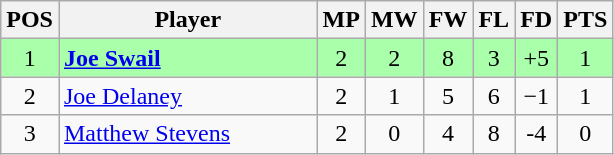<table class="wikitable" style="text-align: center;">
<tr>
<th width=20>POS</th>
<th width=165>Player</th>
<th width=20>MP</th>
<th width=20>MW</th>
<th width=20>FW</th>
<th width=20>FL</th>
<th width=20>FD</th>
<th width=20>PTS</th>
</tr>
<tr style="background:#aaffaa;">
<td>1</td>
<td style="text-align:left;"> <strong><a href='#'>Joe Swail</a></strong></td>
<td>2</td>
<td>2</td>
<td>8</td>
<td>3</td>
<td>+5</td>
<td>1</td>
</tr>
<tr>
<td>2</td>
<td style="text-align:left;"> <a href='#'>Joe Delaney</a></td>
<td>2</td>
<td>1</td>
<td>5</td>
<td>6</td>
<td>−1</td>
<td>1</td>
</tr>
<tr>
<td>3</td>
<td style="text-align:left;"> <a href='#'>Matthew Stevens</a></td>
<td>2</td>
<td>0</td>
<td>4</td>
<td>8</td>
<td>-4</td>
<td>0</td>
</tr>
</table>
